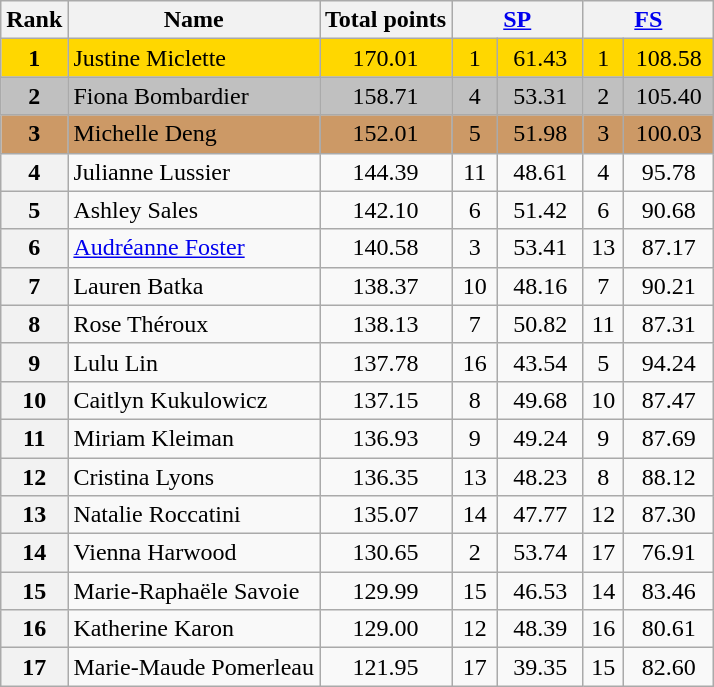<table class="wikitable sortable">
<tr>
<th>Rank</th>
<th>Name</th>
<th>Total points</th>
<th colspan="2" width="80px"><a href='#'>SP</a></th>
<th colspan="2" width="80px"><a href='#'>FS</a></th>
</tr>
<tr bgcolor="gold">
<td align="center"><strong>1</strong></td>
<td>Justine Miclette</td>
<td align="center">170.01</td>
<td align="center">1</td>
<td align="center">61.43</td>
<td align="center">1</td>
<td align="center">108.58</td>
</tr>
<tr bgcolor="silver">
<td align="center"><strong>2</strong></td>
<td>Fiona Bombardier</td>
<td align="center">158.71</td>
<td align="center">4</td>
<td align="center">53.31</td>
<td align="center">2</td>
<td align="center">105.40</td>
</tr>
<tr bgcolor="cc9966">
<td align="center"><strong>3</strong></td>
<td>Michelle Deng</td>
<td align="center">152.01</td>
<td align="center">5</td>
<td align="center">51.98</td>
<td align="center">3</td>
<td align="center">100.03</td>
</tr>
<tr>
<th>4</th>
<td>Julianne Lussier</td>
<td align="center">144.39</td>
<td align="center">11</td>
<td align="center">48.61</td>
<td align="center">4</td>
<td align="center">95.78</td>
</tr>
<tr>
<th>5</th>
<td>Ashley Sales</td>
<td align="center">142.10</td>
<td align="center">6</td>
<td align="center">51.42</td>
<td align="center">6</td>
<td align="center">90.68</td>
</tr>
<tr>
<th>6</th>
<td><a href='#'>Audréanne Foster</a></td>
<td align="center">140.58</td>
<td align="center">3</td>
<td align="center">53.41</td>
<td align="center">13</td>
<td align="center">87.17</td>
</tr>
<tr>
<th>7</th>
<td>Lauren Batka</td>
<td align="center">138.37</td>
<td align="center">10</td>
<td align="center">48.16</td>
<td align="center">7</td>
<td align="center">90.21</td>
</tr>
<tr>
<th>8</th>
<td>Rose Théroux</td>
<td align="center">138.13</td>
<td align="center">7</td>
<td align="center">50.82</td>
<td align="center">11</td>
<td align="center">87.31</td>
</tr>
<tr>
<th>9</th>
<td>Lulu Lin</td>
<td align="center">137.78</td>
<td align="center">16</td>
<td align="center">43.54</td>
<td align="center">5</td>
<td align="center">94.24</td>
</tr>
<tr>
<th>10</th>
<td>Caitlyn Kukulowicz</td>
<td align="center">137.15</td>
<td align="center">8</td>
<td align="center">49.68</td>
<td align="center">10</td>
<td align="center">87.47</td>
</tr>
<tr>
<th>11</th>
<td>Miriam Kleiman</td>
<td align="center">136.93</td>
<td align="center">9</td>
<td align="center">49.24</td>
<td align="center">9</td>
<td align="center">87.69</td>
</tr>
<tr>
<th>12</th>
<td>Cristina Lyons</td>
<td align="center">136.35</td>
<td align="center">13</td>
<td align="center">48.23</td>
<td align="center">8</td>
<td align="center">88.12</td>
</tr>
<tr>
<th>13</th>
<td>Natalie Roccatini</td>
<td align="center">135.07</td>
<td align="center">14</td>
<td align="center">47.77</td>
<td align="center">12</td>
<td align="center">87.30</td>
</tr>
<tr>
<th>14</th>
<td>Vienna Harwood</td>
<td align="center">130.65</td>
<td align="center">2</td>
<td align="center">53.74</td>
<td align="center">17</td>
<td align="center">76.91</td>
</tr>
<tr>
<th>15</th>
<td>Marie-Raphaële Savoie</td>
<td align="center">129.99</td>
<td align="center">15</td>
<td align="center">46.53</td>
<td align="center">14</td>
<td align="center">83.46</td>
</tr>
<tr>
<th>16</th>
<td>Katherine Karon</td>
<td align="center">129.00</td>
<td align="center">12</td>
<td align="center">48.39</td>
<td align="center">16</td>
<td align="center">80.61</td>
</tr>
<tr>
<th>17</th>
<td>Marie-Maude Pomerleau</td>
<td align="center">121.95</td>
<td align="center">17</td>
<td align="center">39.35</td>
<td align="center">15</td>
<td align="center">82.60</td>
</tr>
</table>
